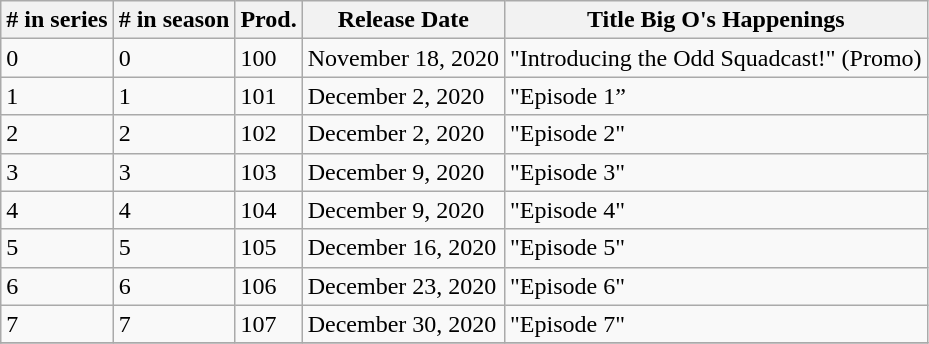<table class="wikitable">
<tr>
<th># in series</th>
<th># in season</th>
<th>Prod.</th>
<th>Release Date</th>
<th>Title Big O's Happenings</th>
</tr>
<tr>
<td>0</td>
<td>0</td>
<td>100</td>
<td>November 18, 2020</td>
<td>"Introducing the Odd Squadcast!" (Promo)</td>
</tr>
<tr>
<td>1</td>
<td>1</td>
<td>101</td>
<td>December 2, 2020</td>
<td>"Episode 1”</td>
</tr>
<tr>
<td>2</td>
<td>2</td>
<td>102</td>
<td>December 2, 2020</td>
<td>"Episode 2"</td>
</tr>
<tr>
<td>3</td>
<td>3</td>
<td>103</td>
<td>December 9, 2020</td>
<td>"Episode 3"</td>
</tr>
<tr>
<td>4</td>
<td>4</td>
<td>104</td>
<td>December 9, 2020</td>
<td>"Episode 4"</td>
</tr>
<tr>
<td>5</td>
<td>5</td>
<td>105</td>
<td>December 16, 2020</td>
<td>"Episode 5"</td>
</tr>
<tr>
<td>6</td>
<td>6</td>
<td>106</td>
<td>December 23, 2020</td>
<td>"Episode 6"</td>
</tr>
<tr>
<td>7</td>
<td>7</td>
<td>107</td>
<td>December 30, 2020</td>
<td>"Episode 7"</td>
</tr>
<tr>
</tr>
</table>
